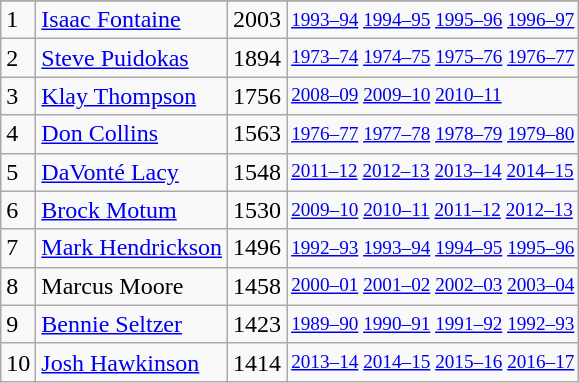<table class="wikitable">
<tr>
</tr>
<tr>
<td>1</td>
<td><a href='#'>Isaac Fontaine</a></td>
<td>2003</td>
<td style="font-size:80%;"><a href='#'>1993–94</a> <a href='#'>1994–95</a> <a href='#'>1995–96</a> <a href='#'>1996–97</a></td>
</tr>
<tr>
<td>2</td>
<td><a href='#'>Steve Puidokas</a></td>
<td>1894</td>
<td style="font-size:80%;"><a href='#'>1973–74</a> <a href='#'>1974–75</a> <a href='#'>1975–76</a> <a href='#'>1976–77</a></td>
</tr>
<tr>
<td>3</td>
<td><a href='#'>Klay Thompson</a></td>
<td>1756</td>
<td style="font-size:80%;"><a href='#'>2008–09</a> <a href='#'>2009–10</a> <a href='#'>2010–11</a></td>
</tr>
<tr>
<td>4</td>
<td><a href='#'>Don Collins</a></td>
<td>1563</td>
<td style="font-size:80%;"><a href='#'>1976–77</a> <a href='#'>1977–78</a> <a href='#'>1978–79</a> <a href='#'>1979–80</a></td>
</tr>
<tr>
<td>5</td>
<td><a href='#'>DaVonté Lacy</a></td>
<td>1548</td>
<td style="font-size:80%;"><a href='#'>2011–12</a> <a href='#'>2012–13</a> <a href='#'>2013–14</a> <a href='#'>2014–15</a></td>
</tr>
<tr>
<td>6</td>
<td><a href='#'>Brock Motum</a></td>
<td>1530</td>
<td style="font-size:80%;"><a href='#'>2009–10</a> <a href='#'>2010–11</a> <a href='#'>2011–12</a> <a href='#'>2012–13</a></td>
</tr>
<tr>
<td>7</td>
<td><a href='#'>Mark Hendrickson</a></td>
<td>1496</td>
<td style="font-size:80%;"><a href='#'>1992–93</a> <a href='#'>1993–94</a> <a href='#'>1994–95</a> <a href='#'>1995–96</a></td>
</tr>
<tr>
<td>8</td>
<td>Marcus Moore</td>
<td>1458</td>
<td style="font-size:80%;"><a href='#'>2000–01</a> <a href='#'>2001–02</a> <a href='#'>2002–03</a> <a href='#'>2003–04</a></td>
</tr>
<tr>
<td>9</td>
<td><a href='#'>Bennie Seltzer</a></td>
<td>1423</td>
<td style="font-size:80%;"><a href='#'>1989–90</a> <a href='#'>1990–91</a> <a href='#'>1991–92</a> <a href='#'>1992–93</a></td>
</tr>
<tr>
<td>10</td>
<td><a href='#'>Josh Hawkinson</a></td>
<td>1414</td>
<td style="font-size:80%;"><a href='#'>2013–14</a> <a href='#'>2014–15</a> <a href='#'>2015–16</a> <a href='#'>2016–17</a></td>
</tr>
</table>
